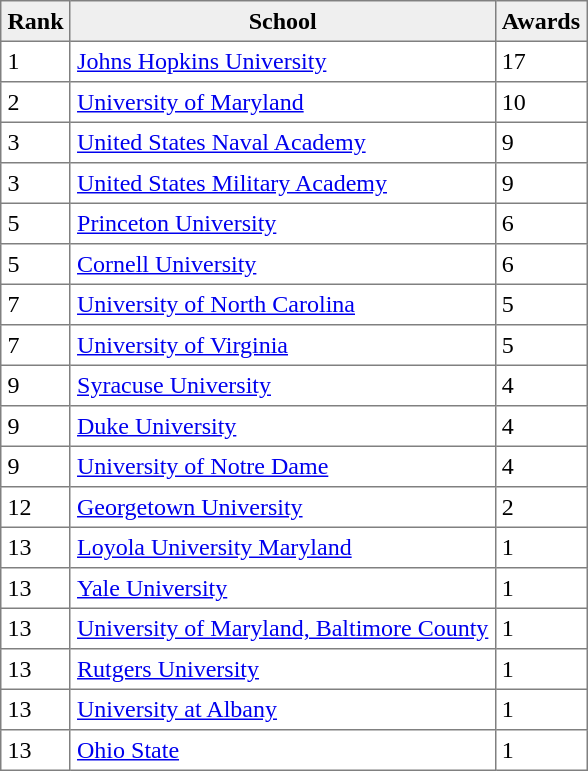<table class="toccolours" border="1" cellpadding="4" cellspacing="2" style="border-collapse: collapse;">
<tr bgcolor="#efefef">
<th>Rank</th>
<th>School</th>
<th>Awards</th>
</tr>
<tr>
<td>1</td>
<td><a href='#'>Johns Hopkins University</a></td>
<td>17</td>
</tr>
<tr>
<td>2</td>
<td><a href='#'>University of Maryland</a></td>
<td>10</td>
</tr>
<tr>
<td>3</td>
<td><a href='#'>United States Naval Academy</a></td>
<td>9</td>
</tr>
<tr>
<td>3</td>
<td><a href='#'>United States Military Academy</a></td>
<td>9</td>
</tr>
<tr>
<td>5</td>
<td><a href='#'>Princeton University</a></td>
<td>6</td>
</tr>
<tr>
<td>5</td>
<td><a href='#'>Cornell University</a></td>
<td>6</td>
</tr>
<tr>
<td>7</td>
<td><a href='#'>University of North Carolina</a></td>
<td>5</td>
</tr>
<tr>
<td>7</td>
<td><a href='#'>University of Virginia</a></td>
<td>5</td>
</tr>
<tr>
<td>9</td>
<td><a href='#'>Syracuse University</a></td>
<td>4</td>
</tr>
<tr>
<td>9</td>
<td><a href='#'>Duke University</a></td>
<td>4</td>
</tr>
<tr>
<td>9</td>
<td><a href='#'>University of Notre Dame</a></td>
<td>4</td>
</tr>
<tr>
<td>12</td>
<td><a href='#'>Georgetown University</a></td>
<td>2</td>
</tr>
<tr>
<td>13</td>
<td><a href='#'>Loyola University Maryland</a></td>
<td>1</td>
</tr>
<tr>
<td>13</td>
<td><a href='#'>Yale University</a></td>
<td>1</td>
</tr>
<tr>
<td>13</td>
<td><a href='#'>University of Maryland, Baltimore County</a></td>
<td>1</td>
</tr>
<tr>
<td>13</td>
<td><a href='#'>Rutgers University</a></td>
<td>1</td>
</tr>
<tr>
<td>13</td>
<td><a href='#'>University at Albany</a></td>
<td>1</td>
</tr>
<tr>
<td>13</td>
<td><a href='#'>Ohio State</a></td>
<td>1</td>
</tr>
</table>
